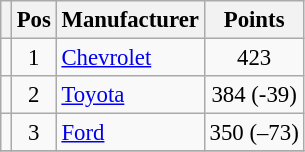<table class="wikitable" style="font-size: 95%;">
<tr>
<th></th>
<th>Pos</th>
<th>Manufacturer</th>
<th>Points</th>
</tr>
<tr>
<td align="left"></td>
<td style="text-align:center;">1</td>
<td><a href='#'>Chevrolet</a></td>
<td style="text-align:center;">423</td>
</tr>
<tr>
<td align="left"></td>
<td style="text-align:center;">2</td>
<td><a href='#'>Toyota</a></td>
<td style="text-align:center;">384 (-39)</td>
</tr>
<tr>
<td align="left"></td>
<td style="text-align:center;">3</td>
<td><a href='#'>Ford</a></td>
<td style="text-align:center;">350 (–73)</td>
</tr>
<tr class="sortbottom">
</tr>
</table>
